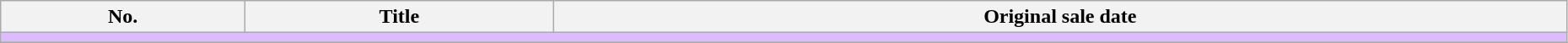<table class="wikitable" width="98%">
<tr>
<th>No.</th>
<th>Title</th>
<th>Original sale date</th>
</tr>
<tr>
<td colspan="5" bgcolor="#DCBCFF"></td>
</tr>
<tr>
</tr>
</table>
